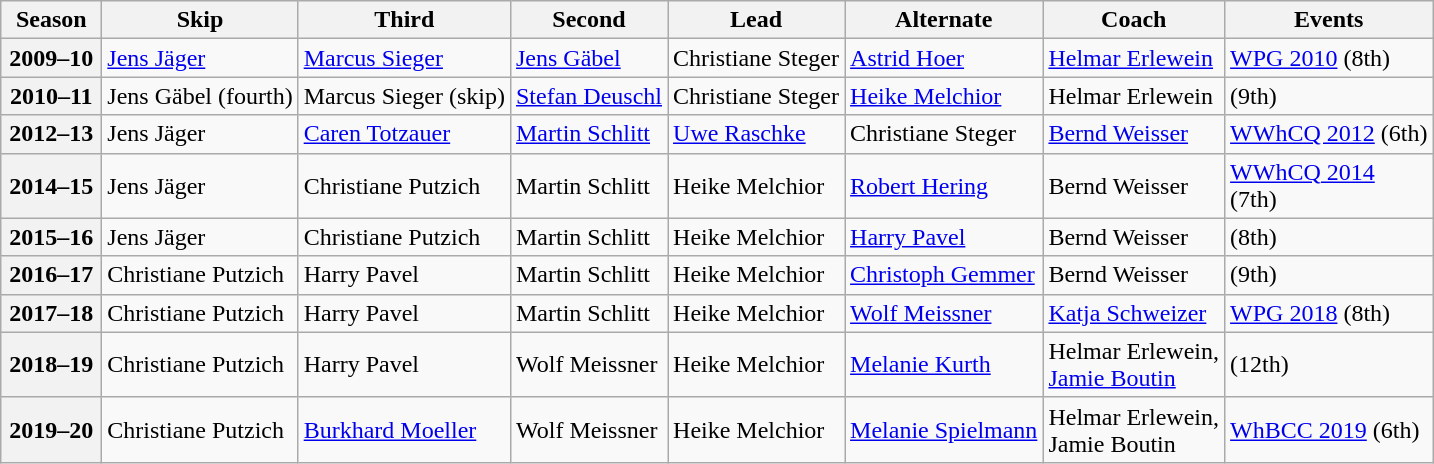<table class="wikitable">
<tr>
<th scope="col" width=60>Season</th>
<th scope="col">Skip</th>
<th scope="col">Third</th>
<th scope="col">Second</th>
<th scope="col">Lead</th>
<th scope="col">Alternate</th>
<th scope="col">Coach</th>
<th scope="col">Events</th>
</tr>
<tr>
<th scope="row">2009–10</th>
<td><a href='#'>Jens Jäger</a></td>
<td><a href='#'>Marcus Sieger</a></td>
<td><a href='#'>Jens Gäbel</a></td>
<td>Christiane Steger</td>
<td><a href='#'>Astrid Hoer</a></td>
<td><a href='#'>Helmar Erlewein</a></td>
<td><a href='#'>WPG 2010</a> (8th)</td>
</tr>
<tr>
<th scope="row">2010–11</th>
<td>Jens Gäbel (fourth)</td>
<td>Marcus Sieger (skip)</td>
<td><a href='#'>Stefan Deuschl</a></td>
<td>Christiane Steger</td>
<td><a href='#'>Heike Melchior</a></td>
<td>Helmar Erlewein</td>
<td> (9th)</td>
</tr>
<tr>
<th scope="row">2012–13</th>
<td>Jens Jäger</td>
<td><a href='#'>Caren Totzauer</a></td>
<td><a href='#'>Martin Schlitt</a></td>
<td><a href='#'>Uwe Raschke</a></td>
<td>Christiane Steger</td>
<td><a href='#'>Bernd Weisser</a></td>
<td><a href='#'>WWhCQ 2012</a> (6th)</td>
</tr>
<tr>
<th scope="row">2014–15</th>
<td>Jens Jäger</td>
<td>Christiane Putzich</td>
<td>Martin Schlitt</td>
<td>Heike Melchior</td>
<td><a href='#'>Robert Hering</a></td>
<td>Bernd Weisser</td>
<td><a href='#'>WWhCQ 2014</a> <br> (7th)</td>
</tr>
<tr>
<th scope="row">2015–16</th>
<td>Jens Jäger</td>
<td>Christiane Putzich</td>
<td>Martin Schlitt</td>
<td>Heike Melchior</td>
<td><a href='#'>Harry Pavel</a></td>
<td>Bernd Weisser</td>
<td> (8th)</td>
</tr>
<tr>
<th scope="row">2016–17</th>
<td>Christiane Putzich</td>
<td>Harry Pavel</td>
<td>Martin Schlitt</td>
<td>Heike Melchior</td>
<td><a href='#'>Christoph Gemmer</a></td>
<td>Bernd Weisser</td>
<td> (9th)</td>
</tr>
<tr>
<th scope="row">2017–18</th>
<td>Christiane Putzich</td>
<td>Harry Pavel</td>
<td>Martin Schlitt</td>
<td>Heike Melchior</td>
<td><a href='#'>Wolf Meissner</a></td>
<td><a href='#'>Katja Schweizer</a></td>
<td><a href='#'>WPG 2018</a> (8th)</td>
</tr>
<tr>
<th scope="row">2018–19</th>
<td>Christiane Putzich</td>
<td>Harry Pavel</td>
<td>Wolf Meissner</td>
<td>Heike Melchior</td>
<td><a href='#'>Melanie Kurth</a></td>
<td>Helmar Erlewein,<br><a href='#'>Jamie Boutin</a></td>
<td> (12th)</td>
</tr>
<tr>
<th scope="row">2019–20</th>
<td>Christiane Putzich</td>
<td><a href='#'>Burkhard Moeller</a></td>
<td>Wolf Meissner</td>
<td>Heike Melchior</td>
<td><a href='#'>Melanie Spielmann</a></td>
<td>Helmar Erlewein,<br>Jamie Boutin</td>
<td><a href='#'>WhBCC 2019</a> (6th)</td>
</tr>
</table>
